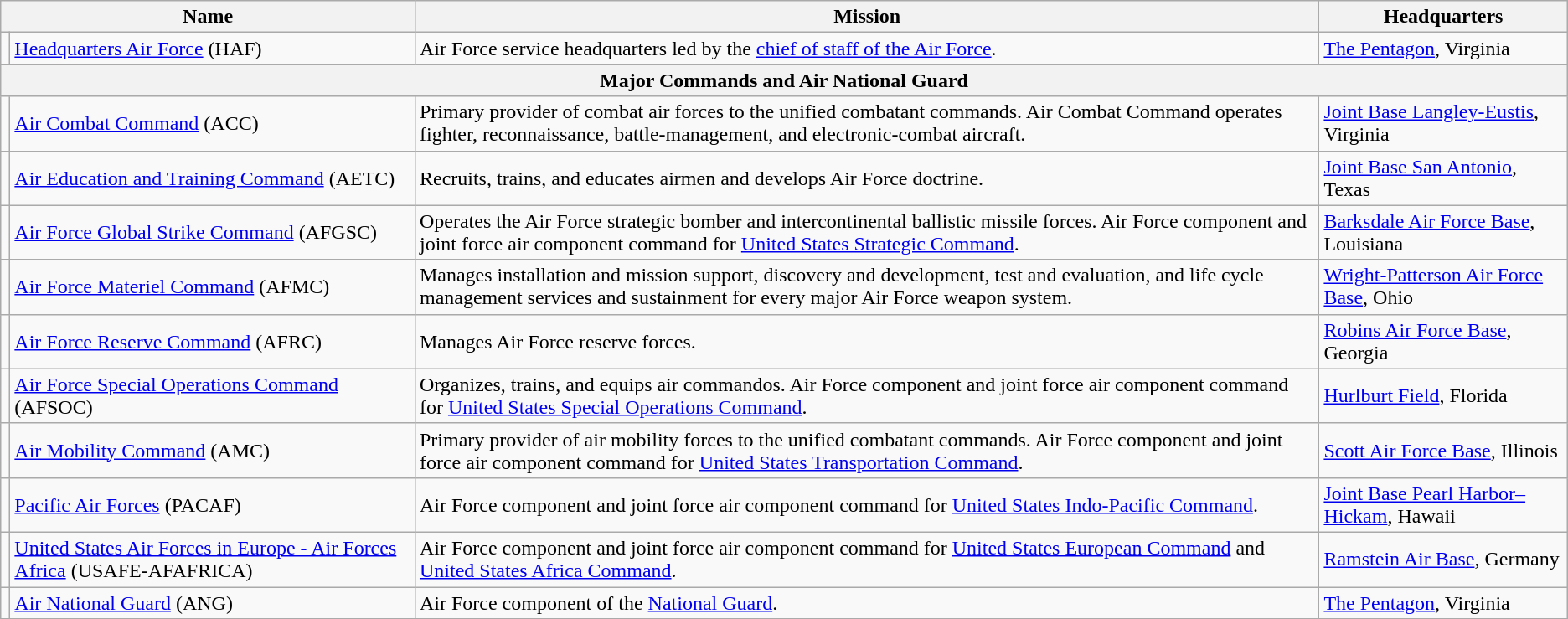<table class="wikitable">
<tr>
<th colspan=2>Name</th>
<th>Mission</th>
<th>Headquarters</th>
</tr>
<tr>
<td></td>
<td><a href='#'>Headquarters Air Force</a> (HAF)</td>
<td>Air Force service headquarters led by the <a href='#'>chief of staff of the Air Force</a>.</td>
<td><a href='#'>The Pentagon</a>, Virginia</td>
</tr>
<tr>
<th colspan=4>Major Commands and Air National Guard</th>
</tr>
<tr>
<td></td>
<td><a href='#'>Air Combat Command</a> (ACC)</td>
<td>Primary provider of combat air forces to the unified combatant commands. Air Combat Command operates fighter, reconnaissance, battle-management, and electronic-combat aircraft.</td>
<td><a href='#'>Joint Base Langley-Eustis</a>, Virginia</td>
</tr>
<tr>
<td></td>
<td><a href='#'>Air Education and Training Command</a> (AETC)</td>
<td>Recruits, trains, and educates airmen and develops Air Force doctrine.</td>
<td><a href='#'>Joint Base San Antonio</a>, Texas</td>
</tr>
<tr>
<td></td>
<td><a href='#'>Air Force Global Strike Command</a> (AFGSC)</td>
<td>Operates the Air Force strategic bomber and intercontinental ballistic missile forces. Air Force component and joint force air component command for <a href='#'>United States Strategic Command</a>.</td>
<td><a href='#'>Barksdale Air Force Base</a>, Louisiana</td>
</tr>
<tr>
<td></td>
<td><a href='#'>Air Force Materiel Command</a> (AFMC)</td>
<td>Manages installation and mission support, discovery and development, test and evaluation, and life cycle management services and sustainment for every major Air Force weapon system.</td>
<td><a href='#'>Wright-Patterson Air Force Base</a>, Ohio</td>
</tr>
<tr>
<td></td>
<td><a href='#'>Air Force Reserve Command</a> (AFRC)</td>
<td>Manages Air Force reserve forces.</td>
<td><a href='#'>Robins Air Force Base</a>, Georgia</td>
</tr>
<tr>
<td></td>
<td><a href='#'>Air Force Special Operations Command</a> (AFSOC)</td>
<td>Organizes, trains, and equips air commandos. Air Force component and joint force air component command for <a href='#'>United States Special Operations Command</a>.</td>
<td><a href='#'>Hurlburt Field</a>, Florida</td>
</tr>
<tr>
<td></td>
<td><a href='#'>Air Mobility Command</a> (AMC)</td>
<td>Primary provider of air mobility forces to the unified combatant commands. Air Force component and joint force air component command for <a href='#'>United States Transportation Command</a>.</td>
<td><a href='#'>Scott Air Force Base</a>, Illinois</td>
</tr>
<tr>
<td></td>
<td><a href='#'>Pacific Air Forces</a> (PACAF)</td>
<td>Air Force component and joint force air component command for <a href='#'>United States Indo-Pacific Command</a>.</td>
<td><a href='#'>Joint Base Pearl Harbor–Hickam</a>, Hawaii</td>
</tr>
<tr>
<td> </td>
<td><a href='#'>United States Air Forces in Europe - Air Forces Africa</a> (USAFE-AFAFRICA)</td>
<td>Air Force component and joint force air component command for <a href='#'>United States European Command</a> and <a href='#'>United States Africa Command</a>.</td>
<td><a href='#'>Ramstein Air Base</a>, Germany</td>
</tr>
<tr>
<td></td>
<td><a href='#'>Air National Guard</a> (ANG)</td>
<td>Air Force component of the <a href='#'>National Guard</a>.</td>
<td><a href='#'>The Pentagon</a>, Virginia</td>
</tr>
<tr>
</tr>
</table>
